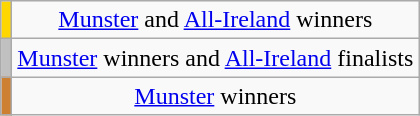<table class="wikitable" style="text-align:center;">
<tr>
<td style="background-color:#FFD700"></td>
<td><a href='#'>Munster</a> and <a href='#'>All-Ireland</a> winners</td>
</tr>
<tr>
<td style="background-color:#C0C0C0"></td>
<td><a href='#'>Munster</a> winners and <a href='#'>All-Ireland</a> finalists</td>
</tr>
<tr>
<td style="background-color:#CD7F32"></td>
<td><a href='#'>Munster</a> winners</td>
</tr>
</table>
